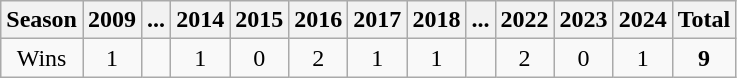<table class="wikitable">
<tr>
<th>Season</th>
<th>2009</th>
<th>...</th>
<th>2014</th>
<th>2015</th>
<th>2016</th>
<th>2017</th>
<th>2018</th>
<th>...</th>
<th>2022</th>
<th>2023</th>
<th>2024</th>
<th><strong>Total</strong></th>
</tr>
<tr align="center">
<td>Wins</td>
<td>1</td>
<td></td>
<td>1</td>
<td>0</td>
<td>2</td>
<td>1</td>
<td>1</td>
<td></td>
<td>2</td>
<td>0</td>
<td>1</td>
<td><strong>9</strong></td>
</tr>
</table>
